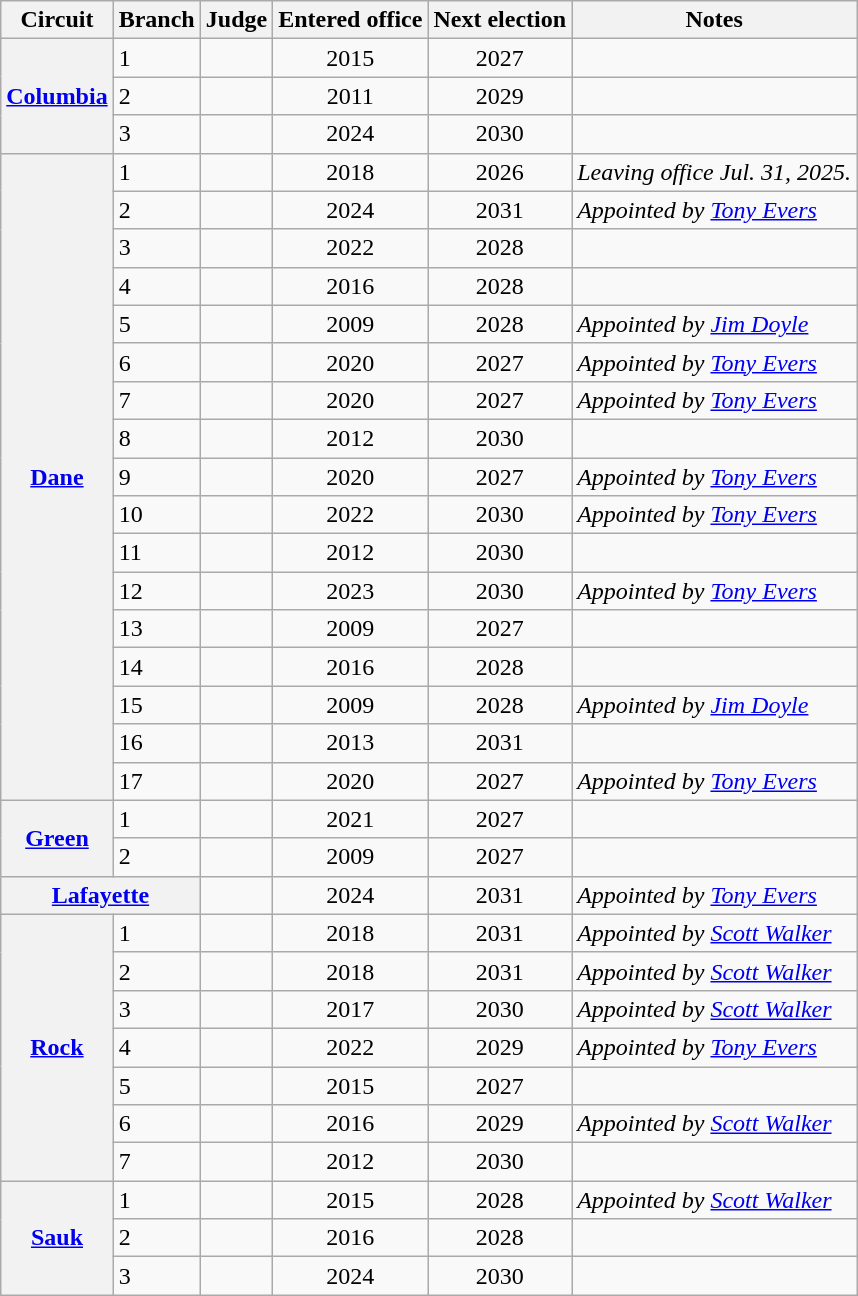<table class="wikitable sortable">
<tr>
<th>Circuit</th>
<th>Branch</th>
<th>Judge</th>
<th>Entered office</th>
<th>Next election</th>
<th>Notes</th>
</tr>
<tr>
<th rowspan="3"><a href='#'>Columbia</a></th>
<td>1</td>
<td></td>
<td align="center">2015</td>
<td align="center">2027</td>
<td></td>
</tr>
<tr>
<td>2</td>
<td></td>
<td align="center">2011</td>
<td align="center">2029</td>
<td></td>
</tr>
<tr>
<td>3</td>
<td></td>
<td align="center">2024</td>
<td align="center">2030</td>
<td></td>
</tr>
<tr>
<th rowspan="17"><a href='#'>Dane</a></th>
<td>1</td>
<td></td>
<td align="center">2018</td>
<td align="center">2026</td>
<td><em>Leaving office Jul. 31, 2025.</em></td>
</tr>
<tr>
<td>2</td>
<td></td>
<td align="center">2024</td>
<td align="center">2031</td>
<td><em>Appointed by <a href='#'>Tony Evers</a></em></td>
</tr>
<tr>
<td>3</td>
<td></td>
<td align="center">2022</td>
<td align="center">2028</td>
<td></td>
</tr>
<tr>
<td>4</td>
<td></td>
<td align="center">2016</td>
<td align="center">2028</td>
<td></td>
</tr>
<tr>
<td>5</td>
<td></td>
<td align="center">2009</td>
<td align="center">2028</td>
<td><em>Appointed by <a href='#'>Jim Doyle</a></em></td>
</tr>
<tr>
<td>6</td>
<td></td>
<td align="center">2020</td>
<td align="center">2027</td>
<td><em>Appointed by <a href='#'>Tony Evers</a></em></td>
</tr>
<tr>
<td>7</td>
<td></td>
<td align="center">2020</td>
<td align="center">2027</td>
<td><em>Appointed by <a href='#'>Tony Evers</a></em></td>
</tr>
<tr>
<td>8</td>
<td></td>
<td align="center">2012</td>
<td align="center">2030</td>
<td></td>
</tr>
<tr>
<td>9</td>
<td></td>
<td align="center">2020</td>
<td align="center">2027</td>
<td><em>Appointed by <a href='#'>Tony Evers</a></em></td>
</tr>
<tr>
<td>10</td>
<td></td>
<td align="center">2022</td>
<td align="center">2030</td>
<td><em>Appointed by <a href='#'>Tony Evers</a></em></td>
</tr>
<tr>
<td>11</td>
<td></td>
<td align="center">2012</td>
<td align="center">2030</td>
<td></td>
</tr>
<tr>
<td>12</td>
<td></td>
<td align="center">2023</td>
<td align="center">2030</td>
<td><em>Appointed by <a href='#'>Tony Evers</a></em></td>
</tr>
<tr>
<td>13</td>
<td></td>
<td align="center">2009</td>
<td align="center">2027</td>
<td></td>
</tr>
<tr>
<td>14</td>
<td></td>
<td align="center">2016</td>
<td align="center">2028</td>
<td></td>
</tr>
<tr>
<td>15</td>
<td></td>
<td align="center">2009</td>
<td align="center">2028</td>
<td><em>Appointed by <a href='#'>Jim Doyle</a></em></td>
</tr>
<tr>
<td>16</td>
<td></td>
<td align="center">2013</td>
<td align="center">2031</td>
<td></td>
</tr>
<tr>
<td>17</td>
<td></td>
<td align="center">2020</td>
<td align="center">2027</td>
<td><em>Appointed by <a href='#'>Tony Evers</a></em></td>
</tr>
<tr>
<th rowspan="2"><a href='#'>Green</a></th>
<td>1</td>
<td></td>
<td align="center">2021</td>
<td align="center">2027</td>
<td></td>
</tr>
<tr>
<td>2</td>
<td></td>
<td align="center">2009</td>
<td align="center">2027</td>
<td></td>
</tr>
<tr>
<th colspan="2"><a href='#'>Lafayette</a></th>
<td></td>
<td align="center">2024</td>
<td align="center">2031</td>
<td><em>Appointed by <a href='#'>Tony Evers</a></em></td>
</tr>
<tr>
<th rowspan="7"><a href='#'>Rock</a></th>
<td>1</td>
<td></td>
<td align="center">2018</td>
<td align="center">2031</td>
<td><em>Appointed by <a href='#'>Scott Walker</a></em></td>
</tr>
<tr>
<td>2</td>
<td></td>
<td align="center">2018</td>
<td align="center">2031</td>
<td><em>Appointed by <a href='#'>Scott Walker</a></em></td>
</tr>
<tr>
<td>3</td>
<td></td>
<td align="center">2017</td>
<td align="center">2030</td>
<td><em>Appointed by <a href='#'>Scott Walker</a></em></td>
</tr>
<tr>
<td>4</td>
<td></td>
<td align="center">2022</td>
<td align="center">2029</td>
<td><em>Appointed by <a href='#'>Tony Evers</a></em></td>
</tr>
<tr>
<td>5</td>
<td></td>
<td align="center">2015</td>
<td align="center">2027</td>
<td></td>
</tr>
<tr>
<td>6</td>
<td></td>
<td align="center">2016</td>
<td align="center">2029</td>
<td><em>Appointed by <a href='#'>Scott Walker</a></em></td>
</tr>
<tr>
<td>7</td>
<td></td>
<td align="center">2012</td>
<td align="center">2030</td>
<td></td>
</tr>
<tr>
<th rowspan="3"><a href='#'>Sauk</a></th>
<td>1</td>
<td></td>
<td align="center">2015</td>
<td align="center">2028</td>
<td><em>Appointed by <a href='#'>Scott Walker</a></em></td>
</tr>
<tr>
<td>2</td>
<td></td>
<td align="center">2016</td>
<td align="center">2028</td>
<td></td>
</tr>
<tr>
<td>3</td>
<td></td>
<td align="center">2024</td>
<td align="center">2030</td>
<td></td>
</tr>
</table>
